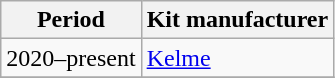<table class="wikitable">
<tr>
<th>Period</th>
<th>Kit manufacturer</th>
</tr>
<tr>
<td>2020–present</td>
<td> <a href='#'>Kelme</a></td>
</tr>
<tr>
</tr>
</table>
